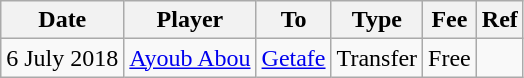<table class="wikitable">
<tr>
<th>Date</th>
<th>Player</th>
<th>To</th>
<th>Type</th>
<th>Fee</th>
<th>Ref</th>
</tr>
<tr>
<td>6 July 2018</td>
<td> <a href='#'>Ayoub Abou</a></td>
<td> <a href='#'>Getafe</a></td>
<td>Transfer</td>
<td>Free</td>
<td></td>
</tr>
</table>
